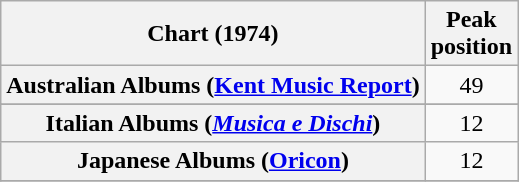<table class="wikitable sortable plainrowheaders">
<tr>
<th>Chart (1974)</th>
<th>Peak<br>position</th>
</tr>
<tr>
<th scope="row">Australian Albums (<a href='#'>Kent Music Report</a>)</th>
<td align="center">49</td>
</tr>
<tr>
</tr>
<tr>
<th scope="row">Italian Albums (<em><a href='#'>Musica e Dischi</a></em>)</th>
<td align="center">12</td>
</tr>
<tr>
<th scope="row">Japanese Albums (<a href='#'>Oricon</a>)</th>
<td align="center">12</td>
</tr>
<tr>
</tr>
</table>
